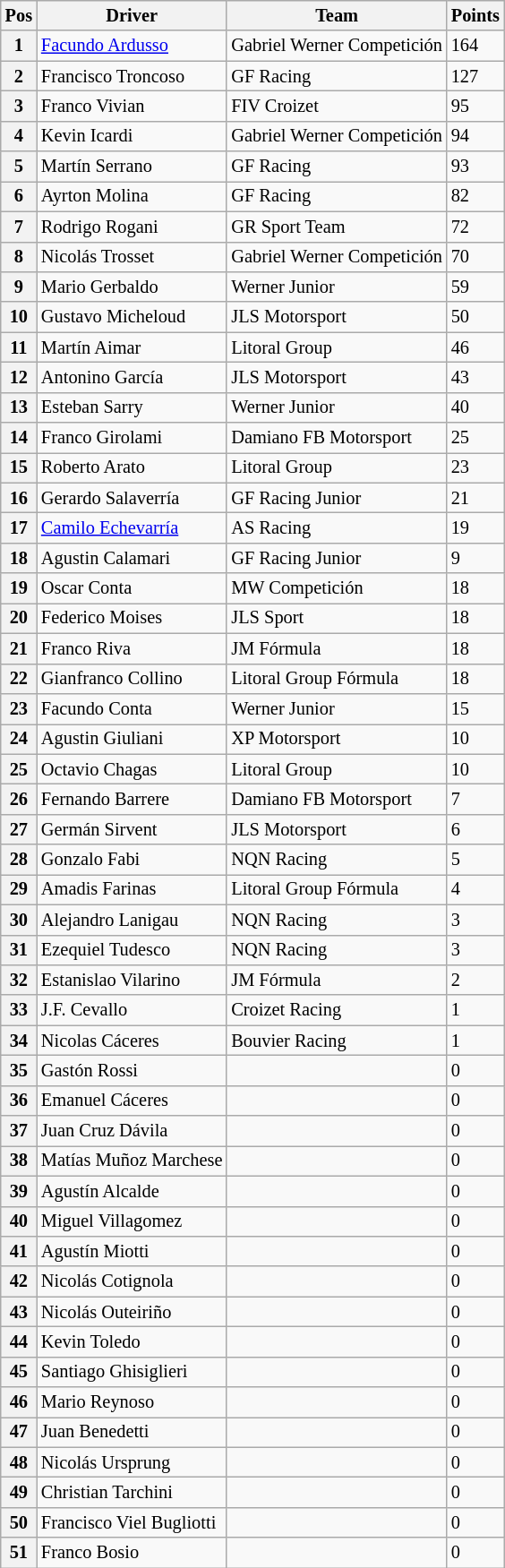<table class="wikitable" style="font-size:85%">
<tr>
<th>Pos</th>
<th>Driver</th>
<th>Team</th>
<th>Points</th>
</tr>
<tr>
<th>1</th>
<td> <a href='#'>Facundo Ardusso</a></td>
<td>Gabriel Werner Competición</td>
<td>164</td>
</tr>
<tr>
<th>2</th>
<td> Francisco Troncoso</td>
<td>GF Racing</td>
<td>127</td>
</tr>
<tr>
<th>3</th>
<td> Franco Vivian</td>
<td>FIV Croizet</td>
<td>95</td>
</tr>
<tr>
<th>4</th>
<td> Kevin Icardi</td>
<td>Gabriel Werner Competición</td>
<td>94</td>
</tr>
<tr>
<th>5</th>
<td> Martín Serrano</td>
<td>GF Racing</td>
<td>93</td>
</tr>
<tr>
<th>6</th>
<td> Ayrton Molina</td>
<td>GF Racing</td>
<td>82</td>
</tr>
<tr>
<th>7</th>
<td> Rodrigo Rogani</td>
<td>GR Sport Team</td>
<td>72</td>
</tr>
<tr>
<th>8</th>
<td> Nicolás Trosset</td>
<td>Gabriel Werner Competición</td>
<td>70</td>
</tr>
<tr>
<th>9</th>
<td> Mario Gerbaldo</td>
<td>Werner Junior</td>
<td>59</td>
</tr>
<tr>
<th>10</th>
<td> Gustavo Micheloud</td>
<td>JLS Motorsport</td>
<td>50</td>
</tr>
<tr>
<th>11</th>
<td> Martín Aimar</td>
<td>Litoral Group</td>
<td>46</td>
</tr>
<tr>
<th>12</th>
<td> Antonino García</td>
<td>JLS Motorsport</td>
<td>43</td>
</tr>
<tr>
<th>13</th>
<td> Esteban Sarry</td>
<td>Werner Junior</td>
<td>40</td>
</tr>
<tr>
<th>14</th>
<td> Franco Girolami</td>
<td>Damiano FB Motorsport</td>
<td>25</td>
</tr>
<tr>
<th>15</th>
<td> Roberto Arato</td>
<td>Litoral Group</td>
<td>23</td>
</tr>
<tr>
<th>16</th>
<td> Gerardo Salaverría</td>
<td>GF Racing Junior</td>
<td>21</td>
</tr>
<tr>
<th>17</th>
<td> <a href='#'>Camilo Echevarría</a></td>
<td>AS Racing</td>
<td>19</td>
</tr>
<tr>
<th>18</th>
<td> Agustin Calamari</td>
<td>GF Racing Junior</td>
<td>9</td>
</tr>
<tr>
<th>19</th>
<td> Oscar Conta</td>
<td>MW Competición</td>
<td>18</td>
</tr>
<tr>
<th>20</th>
<td> Federico Moises</td>
<td>JLS Sport</td>
<td>18</td>
</tr>
<tr>
<th>21</th>
<td> Franco Riva</td>
<td>JM Fórmula</td>
<td>18</td>
</tr>
<tr>
<th>22</th>
<td> Gianfranco Collino</td>
<td>Litoral Group Fórmula</td>
<td>18</td>
</tr>
<tr>
<th>23</th>
<td> Facundo Conta</td>
<td>Werner Junior</td>
<td>15</td>
</tr>
<tr>
<th>24</th>
<td> Agustin Giuliani</td>
<td>XP Motorsport</td>
<td>10</td>
</tr>
<tr>
<th>25</th>
<td> Octavio Chagas</td>
<td>Litoral Group</td>
<td>10</td>
</tr>
<tr>
<th>26</th>
<td> Fernando Barrere</td>
<td>Damiano FB Motorsport</td>
<td>7</td>
</tr>
<tr>
<th>27</th>
<td> Germán Sirvent</td>
<td>JLS Motorsport</td>
<td>6</td>
</tr>
<tr>
<th>28</th>
<td> Gonzalo Fabi</td>
<td>NQN Racing</td>
<td>5</td>
</tr>
<tr>
<th>29</th>
<td> Amadis Farinas</td>
<td>Litoral Group Fórmula</td>
<td>4</td>
</tr>
<tr>
<th>30</th>
<td> Alejandro Lanigau</td>
<td>NQN Racing</td>
<td>3</td>
</tr>
<tr>
<th>31</th>
<td> Ezequiel Tudesco</td>
<td>NQN Racing</td>
<td>3</td>
</tr>
<tr>
<th>32</th>
<td> Estanislao Vilarino</td>
<td>JM Fórmula</td>
<td>2</td>
</tr>
<tr>
<th>33</th>
<td> J.F. Cevallo</td>
<td>Croizet Racing</td>
<td>1</td>
</tr>
<tr>
<th>34</th>
<td> Nicolas Cáceres</td>
<td>Bouvier Racing</td>
<td>1</td>
</tr>
<tr>
<th>35</th>
<td> Gastón Rossi</td>
<td></td>
<td>0</td>
</tr>
<tr>
<th>36</th>
<td> Emanuel Cáceres</td>
<td></td>
<td>0</td>
</tr>
<tr>
<th>37</th>
<td> Juan Cruz Dávila</td>
<td></td>
<td>0</td>
</tr>
<tr>
<th>38</th>
<td> Matías Muñoz Marchese</td>
<td></td>
<td>0</td>
</tr>
<tr>
<th>39</th>
<td> Agustín Alcalde</td>
<td></td>
<td>0</td>
</tr>
<tr>
<th>40</th>
<td> Miguel Villagomez</td>
<td></td>
<td>0</td>
</tr>
<tr>
<th>41</th>
<td> Agustín Miotti</td>
<td></td>
<td>0</td>
</tr>
<tr>
<th>42</th>
<td> Nicolás Cotignola</td>
<td></td>
<td>0</td>
</tr>
<tr>
<th>43</th>
<td> Nicolás Outeiriño</td>
<td></td>
<td>0</td>
</tr>
<tr>
<th>44</th>
<td> Kevin Toledo</td>
<td></td>
<td>0</td>
</tr>
<tr>
<th>45</th>
<td> Santiago Ghisiglieri</td>
<td></td>
<td>0</td>
</tr>
<tr>
<th>46</th>
<td> Mario Reynoso</td>
<td></td>
<td>0</td>
</tr>
<tr>
<th>47</th>
<td> Juan Benedetti</td>
<td></td>
<td>0</td>
</tr>
<tr>
<th>48</th>
<td> Nicolás Ursprung</td>
<td></td>
<td>0</td>
</tr>
<tr>
<th>49</th>
<td> Christian Tarchini</td>
<td></td>
<td>0</td>
</tr>
<tr>
<th>50</th>
<td> Francisco Viel Bugliotti</td>
<td></td>
<td>0</td>
</tr>
<tr>
<th>51</th>
<td> Franco Bosio</td>
<td></td>
<td>0</td>
</tr>
</table>
